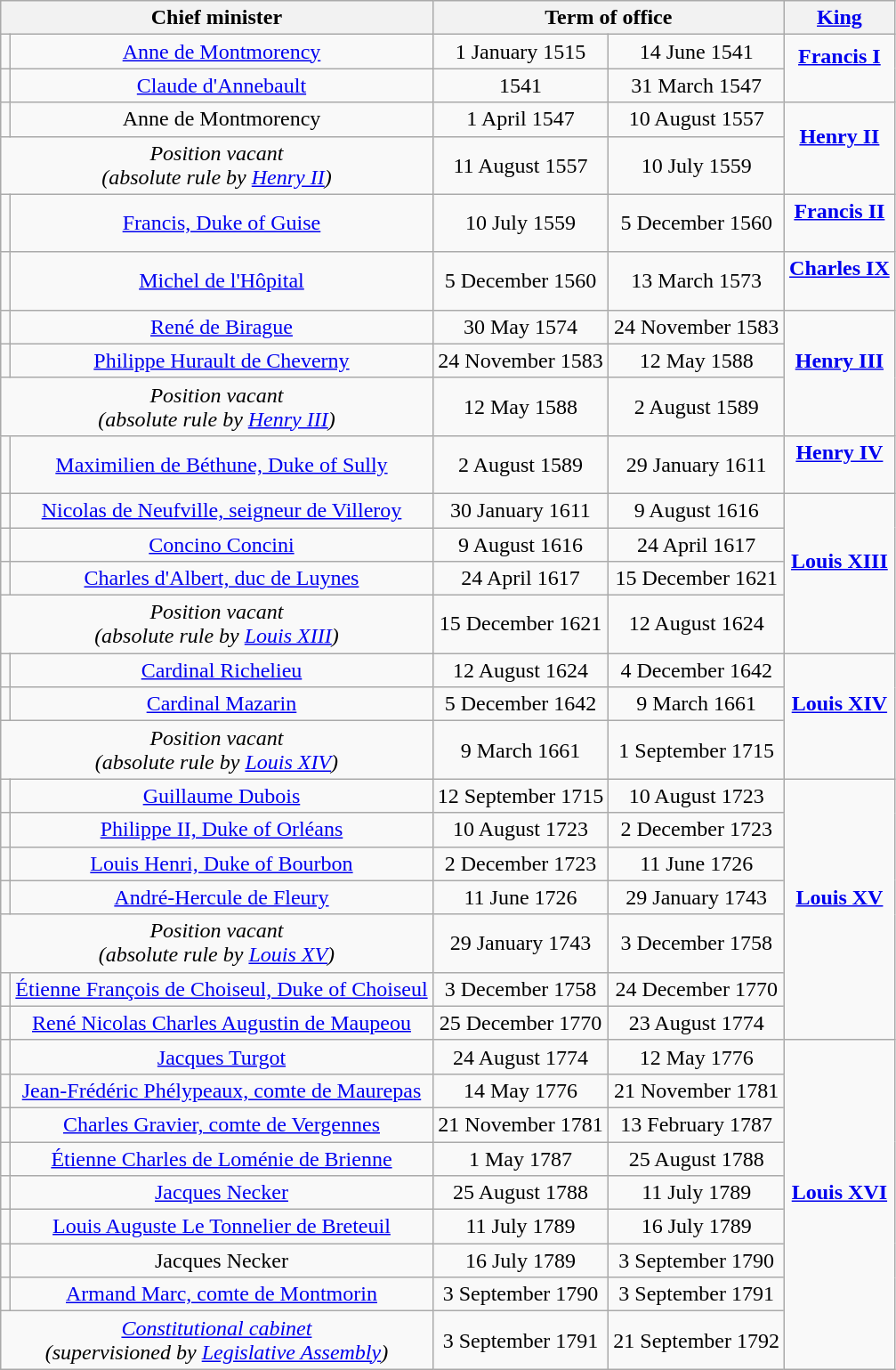<table class="wikitable" style="text-align:center">
<tr>
<th colspan=2>Chief minister<br></th>
<th colspan=2>Term of office</th>
<th><a href='#'>King</a><br></th>
</tr>
<tr>
<td></td>
<td><a href='#'>Anne de Montmorency</a><br></td>
<td>1 January 1515</td>
<td>14 June 1541</td>
<td rowspan=2><strong><a href='#'>Francis I</a></strong><br><br></td>
</tr>
<tr>
<td></td>
<td><a href='#'>Claude d'Annebault</a><br></td>
<td>1541</td>
<td>31 March 1547</td>
</tr>
<tr>
<td></td>
<td>Anne de Montmorency<br></td>
<td>1 April 1547</td>
<td>10 August 1557</td>
<td rowspan=2><strong><a href='#'>Henry II</a></strong><br><br></td>
</tr>
<tr>
<td colspan=2><em>Position vacant<br>(absolute rule by <a href='#'>Henry II</a>)</em></td>
<td>11 August 1557</td>
<td>10 July 1559</td>
</tr>
<tr>
<td></td>
<td><a href='#'>Francis, Duke of Guise</a><br></td>
<td>10 July 1559</td>
<td>5 December 1560</td>
<td><strong><a href='#'>Francis II</a></strong><br><br></td>
</tr>
<tr>
<td></td>
<td><a href='#'>Michel de l'Hôpital</a><br></td>
<td>5 December 1560</td>
<td>13 March 1573<br></td>
<td><strong><a href='#'>Charles IX</a></strong><br><br></td>
</tr>
<tr>
<td></td>
<td><a href='#'>René de Birague</a><br></td>
<td>30 May 1574</td>
<td>24 November 1583<br></td>
<td rowspan=3><strong><a href='#'>Henry III</a></strong><br><br></td>
</tr>
<tr>
<td></td>
<td><a href='#'>Philippe Hurault de Cheverny</a><br></td>
<td>24 November 1583</td>
<td>12 May 1588</td>
</tr>
<tr>
<td colspan=2><em>Position vacant<br>(absolute rule by <a href='#'>Henry III</a>)</em></td>
<td>12 May 1588</td>
<td>2 August 1589</td>
</tr>
<tr>
<td></td>
<td><a href='#'>Maximilien de Béthune, Duke of Sully</a><br></td>
<td>2 August 1589</td>
<td>29 January 1611</td>
<td><strong><a href='#'>Henry IV</a></strong><br><br></td>
</tr>
<tr>
<td></td>
<td><a href='#'>Nicolas de Neufville, seigneur de Villeroy</a><br></td>
<td>30 January 1611</td>
<td>9 August 1616</td>
<td rowspan=5><strong><a href='#'>Louis XIII</a></strong><br><br></td>
</tr>
<tr>
<td></td>
<td><a href='#'>Concino Concini</a><br></td>
<td>9 August 1616</td>
<td>24 April 1617<br></td>
</tr>
<tr>
<td></td>
<td><a href='#'>Charles d'Albert, duc de Luynes</a><br></td>
<td>24 April 1617</td>
<td>15 December 1621<br></td>
</tr>
<tr>
<td colspan=2><em>Position vacant<br>(absolute rule by <a href='#'>Louis XIII</a>)</em></td>
<td>15 December 1621</td>
<td>12 August 1624</td>
</tr>
<tr>
<td rowspan="2"></td>
<td rowspan="2"><a href='#'>Cardinal Richelieu</a><br></td>
<td rowspan="2">12 August 1624</td>
<td rowspan="2">4 December 1642<br></td>
</tr>
<tr>
<td rowspan="3"><strong><a href='#'>Louis XIV</a></strong><br><br></td>
</tr>
<tr>
<td></td>
<td><a href='#'>Cardinal Mazarin</a><br></td>
<td>5 December 1642</td>
<td>9 March 1661<br></td>
</tr>
<tr>
<td colspan=2><em>Position vacant<br>(absolute rule by <a href='#'>Louis XIV</a>)</em></td>
<td>9 March 1661</td>
<td>1 September 1715</td>
</tr>
<tr>
<td></td>
<td><a href='#'>Guillaume Dubois</a><br></td>
<td>12 September 1715</td>
<td>10 August 1723<br></td>
<td rowspan=7><strong><a href='#'>Louis XV</a></strong><br><br></td>
</tr>
<tr>
<td></td>
<td><a href='#'>Philippe II, Duke of Orléans</a><br></td>
<td>10 August 1723</td>
<td>2 December 1723<br></td>
</tr>
<tr>
<td></td>
<td><a href='#'>Louis Henri, Duke of Bourbon</a><br></td>
<td>2 December 1723</td>
<td>11 June 1726</td>
</tr>
<tr>
<td></td>
<td><a href='#'>André-Hercule de Fleury</a><br></td>
<td>11 June 1726</td>
<td>29 January 1743<br></td>
</tr>
<tr>
<td colspan=2><em>Position vacant<br>(absolute rule by <a href='#'>Louis XV</a>)</em></td>
<td>29 January 1743</td>
<td>3 December 1758</td>
</tr>
<tr>
<td></td>
<td><a href='#'>Étienne François de Choiseul, Duke of Choiseul</a><br></td>
<td>3 December 1758</td>
<td>24 December 1770</td>
</tr>
<tr>
<td></td>
<td><a href='#'>René Nicolas Charles Augustin de Maupeou</a><br></td>
<td>25 December 1770</td>
<td>23 August 1774</td>
</tr>
<tr>
<td></td>
<td><a href='#'>Jacques Turgot</a><br></td>
<td>24 August 1774</td>
<td>12 May 1776</td>
<td rowspan=9><strong><a href='#'>Louis XVI</a></strong><br><br></td>
</tr>
<tr>
<td></td>
<td><a href='#'>Jean-Frédéric Phélypeaux, comte de Maurepas</a><br></td>
<td>14 May 1776</td>
<td>21 November 1781<br></td>
</tr>
<tr>
<td></td>
<td><a href='#'>Charles Gravier, comte de Vergennes</a><br></td>
<td>21 November 1781</td>
<td>13 February 1787<br></td>
</tr>
<tr>
<td></td>
<td><a href='#'>Étienne Charles de Loménie de Brienne</a><br></td>
<td>1 May 1787</td>
<td>25 August 1788</td>
</tr>
<tr>
<td></td>
<td><a href='#'>Jacques Necker</a><br></td>
<td>25 August 1788</td>
<td>11 July 1789</td>
</tr>
<tr>
<td></td>
<td><a href='#'>Louis Auguste Le Tonnelier de Breteuil</a><br></td>
<td>11 July 1789</td>
<td>16 July 1789</td>
</tr>
<tr>
<td></td>
<td>Jacques Necker<br></td>
<td>16 July 1789</td>
<td>3 September 1790</td>
</tr>
<tr>
<td></td>
<td><a href='#'>Armand Marc, comte de Montmorin</a><br></td>
<td>3 September 1790</td>
<td>3 September 1791</td>
</tr>
<tr>
<td colspan=2><em><a href='#'>Constitutional cabinet</a><br>(supervisioned by <a href='#'>Legislative Assembly</a>)</em></td>
<td>3 September 1791</td>
<td>21 September 1792</td>
</tr>
</table>
